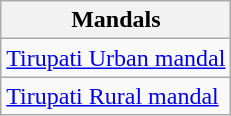<table class="wikitable sortable static-row-numbers static-row-header-hash">
<tr>
<th>Mandals</th>
</tr>
<tr>
<td><a href='#'>Tirupati Urban mandal</a></td>
</tr>
<tr>
<td><a href='#'>Tirupati Rural mandal</a></td>
</tr>
</table>
